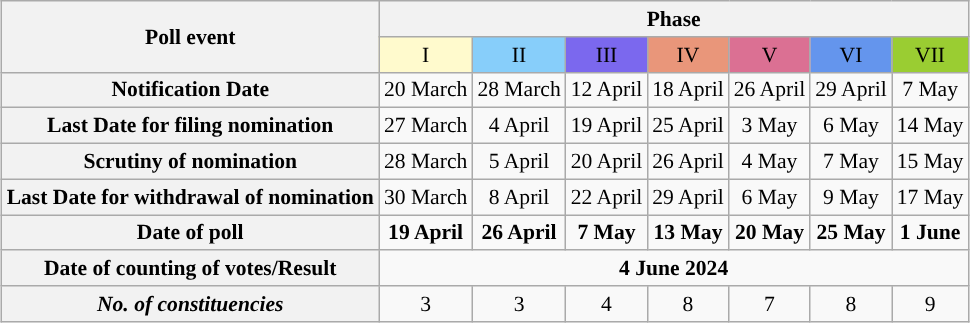<table class="wikitable" style="text-align:center;margin:auto;font-size:90%;">
<tr>
<th rowspan=2>Poll event</th>
<th colspan=7>Phase</th>
</tr>
<tr>
<td bgcolor=#FFFACD>I</td>
<td bgcolor=#87CEFA>II</td>
<td bgcolor=#7B68EE>III</td>
<td bgcolor=#E9967A>IV</td>
<td bgcolor=#DB7093>V</td>
<td bgcolor=#6495ED>VI</td>
<td bgcolor=#9ACD32>VII</td>
</tr>
<tr>
<th>Notification Date</th>
<td>20 March</td>
<td>28 March</td>
<td>12 April</td>
<td>18 April</td>
<td>26 April</td>
<td>29 April</td>
<td>7 May</td>
</tr>
<tr>
<th>Last Date for filing nomination</th>
<td>27 March</td>
<td>4 April</td>
<td>19 April</td>
<td>25 April</td>
<td>3 May</td>
<td>6 May</td>
<td>14 May</td>
</tr>
<tr>
<th>Scrutiny of nomination</th>
<td>28 March</td>
<td>5 April</td>
<td>20 April</td>
<td>26 April</td>
<td>4 May</td>
<td>7 May</td>
<td>15 May</td>
</tr>
<tr>
<th>Last Date for withdrawal of nomination</th>
<td>30 March</td>
<td>8 April</td>
<td>22 April</td>
<td>29 April</td>
<td>6 May</td>
<td>9 May</td>
<td>17 May</td>
</tr>
<tr>
<th>Date of poll</th>
<td><strong>19 April</strong></td>
<td><strong>26 April</strong></td>
<td><strong>7 May</strong></td>
<td><strong>13 May</strong></td>
<td><strong>20 May</strong></td>
<td><strong>25 May</strong></td>
<td><strong>1 June</strong></td>
</tr>
<tr>
<th>Date of counting of votes/Result</th>
<td colspan="7"><strong>4 June 2024</strong></td>
</tr>
<tr>
<th><strong><em>No. of constituencies</em></strong></th>
<td>3</td>
<td>3</td>
<td>4</td>
<td>8</td>
<td>7</td>
<td>8</td>
<td>9</td>
</tr>
</table>
